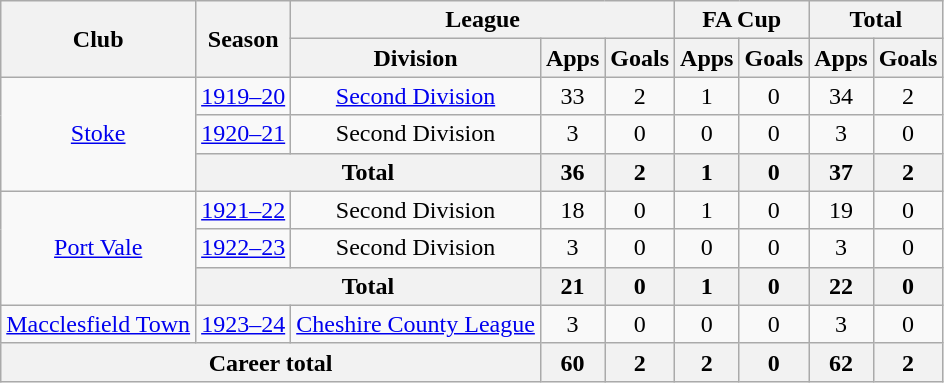<table class="wikitable" style="text-align: center;">
<tr>
<th rowspan="2">Club</th>
<th rowspan="2">Season</th>
<th colspan="3">League</th>
<th colspan="2">FA Cup</th>
<th colspan="2">Total</th>
</tr>
<tr>
<th>Division</th>
<th>Apps</th>
<th>Goals</th>
<th>Apps</th>
<th>Goals</th>
<th>Apps</th>
<th>Goals</th>
</tr>
<tr>
<td rowspan="3"><a href='#'>Stoke</a></td>
<td><a href='#'>1919–20</a></td>
<td><a href='#'>Second Division</a></td>
<td>33</td>
<td>2</td>
<td>1</td>
<td>0</td>
<td>34</td>
<td>2</td>
</tr>
<tr>
<td><a href='#'>1920–21</a></td>
<td>Second Division</td>
<td>3</td>
<td>0</td>
<td>0</td>
<td>0</td>
<td>3</td>
<td>0</td>
</tr>
<tr>
<th colspan="2">Total</th>
<th>36</th>
<th>2</th>
<th>1</th>
<th>0</th>
<th>37</th>
<th>2</th>
</tr>
<tr>
<td rowspan="3"><a href='#'>Port Vale</a></td>
<td><a href='#'>1921–22</a></td>
<td>Second Division</td>
<td>18</td>
<td>0</td>
<td>1</td>
<td>0</td>
<td>19</td>
<td>0</td>
</tr>
<tr>
<td><a href='#'>1922–23</a></td>
<td>Second Division</td>
<td>3</td>
<td>0</td>
<td>0</td>
<td>0</td>
<td>3</td>
<td>0</td>
</tr>
<tr>
<th colspan="2">Total</th>
<th>21</th>
<th>0</th>
<th>1</th>
<th>0</th>
<th>22</th>
<th>0</th>
</tr>
<tr>
<td><a href='#'>Macclesfield Town</a></td>
<td><a href='#'>1923–24</a></td>
<td><a href='#'>Cheshire County League</a></td>
<td>3</td>
<td>0</td>
<td>0</td>
<td>0</td>
<td>3</td>
<td>0</td>
</tr>
<tr>
<th colspan="3">Career total</th>
<th>60</th>
<th>2</th>
<th>2</th>
<th>0</th>
<th>62</th>
<th>2</th>
</tr>
</table>
